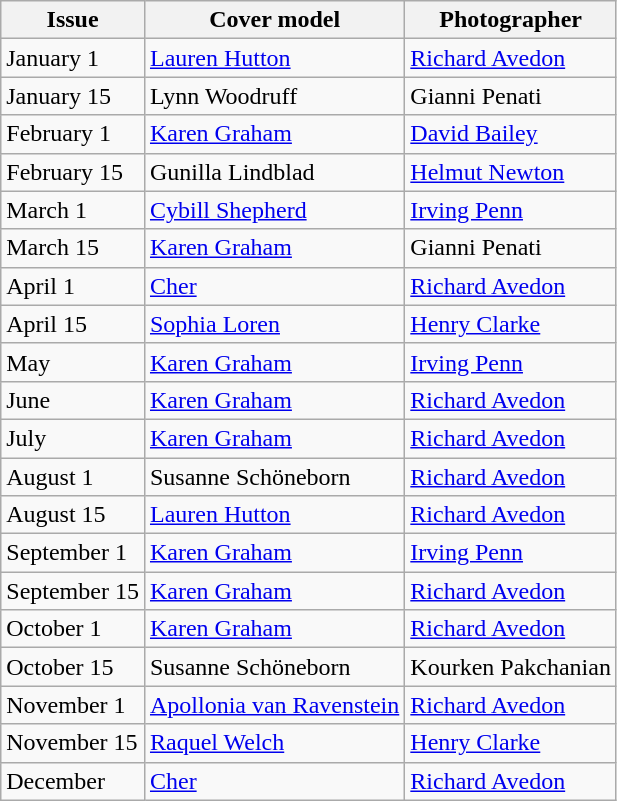<table class="sortable wikitable">
<tr>
<th>Issue</th>
<th>Cover model</th>
<th>Photographer</th>
</tr>
<tr>
<td>January 1</td>
<td><a href='#'>Lauren Hutton</a></td>
<td><a href='#'>Richard Avedon</a></td>
</tr>
<tr>
<td>January 15</td>
<td>Lynn Woodruff</td>
<td>Gianni Penati</td>
</tr>
<tr>
<td>February 1</td>
<td><a href='#'>Karen Graham</a></td>
<td><a href='#'>David Bailey</a></td>
</tr>
<tr>
<td>February 15</td>
<td>Gunilla Lindblad</td>
<td><a href='#'>Helmut Newton</a></td>
</tr>
<tr>
<td>March 1</td>
<td><a href='#'>Cybill Shepherd</a></td>
<td><a href='#'>Irving Penn</a></td>
</tr>
<tr>
<td>March 15</td>
<td><a href='#'>Karen Graham</a></td>
<td>Gianni Penati</td>
</tr>
<tr>
<td>April 1</td>
<td><a href='#'>Cher</a></td>
<td><a href='#'>Richard Avedon</a></td>
</tr>
<tr>
<td>April 15</td>
<td><a href='#'>Sophia Loren</a></td>
<td><a href='#'>Henry Clarke</a></td>
</tr>
<tr>
<td>May</td>
<td><a href='#'>Karen Graham</a></td>
<td><a href='#'>Irving Penn</a></td>
</tr>
<tr>
<td>June</td>
<td><a href='#'>Karen Graham</a></td>
<td><a href='#'>Richard Avedon</a></td>
</tr>
<tr>
<td>July</td>
<td><a href='#'>Karen Graham</a></td>
<td><a href='#'>Richard Avedon</a></td>
</tr>
<tr>
<td>August 1</td>
<td>Susanne Schöneborn</td>
<td><a href='#'>Richard Avedon</a></td>
</tr>
<tr>
<td>August 15</td>
<td><a href='#'>Lauren Hutton</a></td>
<td><a href='#'>Richard Avedon</a></td>
</tr>
<tr>
<td>September 1</td>
<td><a href='#'>Karen Graham</a></td>
<td><a href='#'>Irving Penn</a></td>
</tr>
<tr>
<td>September 15</td>
<td><a href='#'>Karen Graham</a></td>
<td><a href='#'>Richard Avedon</a></td>
</tr>
<tr>
<td>October 1</td>
<td><a href='#'>Karen Graham</a></td>
<td><a href='#'>Richard Avedon</a></td>
</tr>
<tr>
<td>October 15</td>
<td>Susanne Schöneborn</td>
<td>Kourken Pakchanian</td>
</tr>
<tr>
<td>November 1</td>
<td><a href='#'>Apollonia van Ravenstein</a></td>
<td><a href='#'>Richard Avedon</a></td>
</tr>
<tr>
<td>November 15</td>
<td><a href='#'>Raquel Welch</a></td>
<td><a href='#'>Henry Clarke</a></td>
</tr>
<tr>
<td>December</td>
<td><a href='#'>Cher</a></td>
<td><a href='#'>Richard Avedon</a></td>
</tr>
</table>
